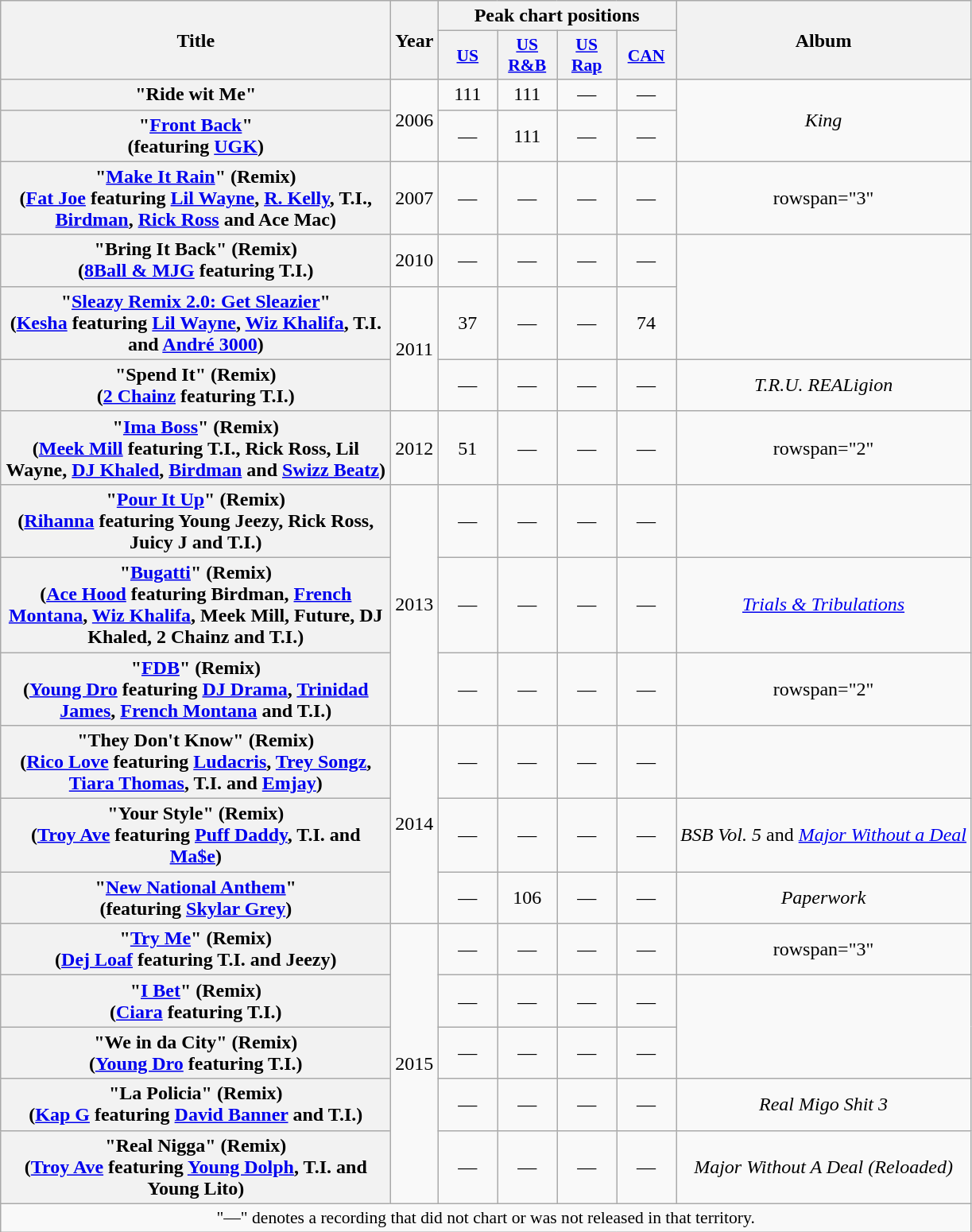<table class="wikitable plainrowheaders" style="text-align:center;">
<tr>
<th scope="col" rowspan="2" style="width:20em;">Title</th>
<th scope="col" rowspan="2">Year</th>
<th scope="col" colspan="4">Peak chart positions</th>
<th scope="col" rowspan="2">Album</th>
</tr>
<tr>
<th scope="col" style="width:3em;font-size:90%;"><a href='#'>US</a><br></th>
<th scope="col" style="width:3em;font-size:90%;"><a href='#'>US R&B</a><br></th>
<th scope="col" style="width:3em;font-size:90%;"><a href='#'>US Rap</a><br></th>
<th scope="col" style="width:3em;font-size:90%;"><a href='#'>CAN</a><br></th>
</tr>
<tr>
<th scope="row">"Ride wit Me"</th>
<td rowspan="2">2006</td>
<td>111</td>
<td>111</td>
<td>—</td>
<td>—</td>
<td rowspan="2"><em>King</em></td>
</tr>
<tr>
<th scope="row">"<a href='#'>Front Back</a>"<br><span>(featuring <a href='#'>UGK</a>)</span></th>
<td>—</td>
<td>111</td>
<td>—</td>
<td>—</td>
</tr>
<tr>
<th scope="row">"<a href='#'>Make It Rain</a>" (Remix)<br><span>(<a href='#'>Fat Joe</a> featuring <a href='#'>Lil Wayne</a>, <a href='#'>R. Kelly</a>, T.I., <a href='#'>Birdman</a>, <a href='#'>Rick Ross</a> and Ace Mac)</span></th>
<td rowspan="1">2007</td>
<td>—</td>
<td>—</td>
<td>—</td>
<td>—</td>
<td>rowspan="3" </td>
</tr>
<tr>
<th scope="row">"Bring It Back" (Remix)<br><span>(<a href='#'>8Ball & MJG</a> featuring T.I.)</span></th>
<td rowspan="1">2010</td>
<td>—</td>
<td>—</td>
<td>—</td>
<td>—</td>
</tr>
<tr>
<th scope="row">"<a href='#'>Sleazy Remix 2.0: Get Sleazier</a>"<br><span>(<a href='#'>Kesha</a> featuring <a href='#'>Lil Wayne</a>, <a href='#'>Wiz Khalifa</a>, T.I. and <a href='#'>André 3000</a>)</span></th>
<td rowspan="2">2011</td>
<td>37</td>
<td>—</td>
<td>—</td>
<td>74</td>
</tr>
<tr>
<th scope="row">"Spend It" (Remix)<br><span>(<a href='#'>2 Chainz</a> featuring T.I.)</span></th>
<td>—</td>
<td>—</td>
<td>—</td>
<td>—</td>
<td><em>T.R.U. REALigion</em></td>
</tr>
<tr>
<th scope="row">"<a href='#'>Ima Boss</a>" (Remix)<br><span>(<a href='#'>Meek Mill</a> featuring T.I., Rick Ross, Lil Wayne, <a href='#'>DJ Khaled</a>, <a href='#'>Birdman</a> and <a href='#'>Swizz Beatz</a>)</span></th>
<td rowspan="1">2012</td>
<td>51</td>
<td>—</td>
<td>—</td>
<td>—</td>
<td>rowspan="2" </td>
</tr>
<tr>
<th scope="row">"<a href='#'>Pour It Up</a>" (Remix)<br><span>(<a href='#'>Rihanna</a> featuring Young Jeezy, Rick Ross, Juicy J and T.I.)</span></th>
<td rowspan="3">2013</td>
<td>—</td>
<td>—</td>
<td>—</td>
<td>—</td>
</tr>
<tr>
<th scope="row">"<a href='#'>Bugatti</a>" (Remix)<br><span>(<a href='#'>Ace Hood</a> featuring Birdman, <a href='#'>French Montana</a>, <a href='#'>Wiz Khalifa</a>, Meek Mill, Future, DJ Khaled, 2 Chainz and T.I.)</span></th>
<td>—</td>
<td>—</td>
<td>—</td>
<td>—</td>
<td><em><a href='#'>Trials & Tribulations</a></em></td>
</tr>
<tr>
<th scope="row">"<a href='#'>FDB</a>" (Remix)<br><span>(<a href='#'>Young Dro</a> featuring <a href='#'>DJ Drama</a>, <a href='#'>Trinidad James</a>, <a href='#'>French Montana</a> and T.I.)</span></th>
<td>—</td>
<td>—</td>
<td>—</td>
<td>—</td>
<td>rowspan="2" </td>
</tr>
<tr>
<th scope="row">"They Don't Know" (Remix)<br><span>(<a href='#'>Rico Love</a> featuring <a href='#'>Ludacris</a>, <a href='#'>Trey Songz</a>, <a href='#'>Tiara Thomas</a>, T.I. and <a href='#'>Emjay</a>)</span></th>
<td rowspan="3">2014</td>
<td>—</td>
<td>—</td>
<td>—</td>
<td>—</td>
</tr>
<tr>
<th scope="row">"Your Style" (Remix)<br><span>(<a href='#'>Troy Ave</a> featuring <a href='#'>Puff Daddy</a>, T.I. and <a href='#'>Ma$e</a>)</span></th>
<td>—</td>
<td>—</td>
<td>—</td>
<td>—</td>
<td><em>BSB Vol. 5</em> and <em><a href='#'>Major Without a Deal</a></em></td>
</tr>
<tr>
<th scope="row">"<a href='#'>New National Anthem</a>"<br><span>(featuring <a href='#'>Skylar Grey</a>)</span></th>
<td>—</td>
<td>106</td>
<td>—</td>
<td>—</td>
<td><em>Paperwork</em></td>
</tr>
<tr>
<th scope="row">"<a href='#'>Try Me</a>" (Remix)<br><span>(<a href='#'>Dej Loaf</a> featuring T.I. and Jeezy)</span></th>
<td rowspan="5">2015</td>
<td>—</td>
<td>—</td>
<td>—</td>
<td>—</td>
<td>rowspan="3" </td>
</tr>
<tr>
<th scope="row">"<a href='#'>I Bet</a>" (Remix)<br><span>(<a href='#'>Ciara</a> featuring T.I.)</span></th>
<td>—</td>
<td>—</td>
<td>—</td>
<td>—</td>
</tr>
<tr>
<th scope="row">"We in da City" (Remix)<br><span>(<a href='#'>Young Dro</a> featuring T.I.)</span></th>
<td>—</td>
<td>—</td>
<td>—</td>
<td>—</td>
</tr>
<tr>
<th scope="row">"La Policia" (Remix)<br><span>(<a href='#'>Kap G</a> featuring <a href='#'>David Banner</a> and T.I.)</span></th>
<td>—</td>
<td>—</td>
<td>—</td>
<td>—</td>
<td><em>Real Migo Shit 3</em></td>
</tr>
<tr>
<th scope="row">"Real Nigga" (Remix)<br><span>(<a href='#'>Troy Ave</a> featuring <a href='#'>Young Dolph</a>, T.I. and Young Lito)</span></th>
<td>—</td>
<td>—</td>
<td>—</td>
<td>—</td>
<td><em>Major Without A Deal (Reloaded)</em></td>
</tr>
<tr>
<td colspan="14" style="font-size:90%">"—" denotes a recording that did not chart or was not released in that territory.</td>
</tr>
</table>
